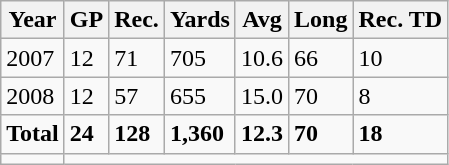<table class="wikitable">
<tr>
<th>Year</th>
<th>GP</th>
<th>Rec.</th>
<th>Yards</th>
<th>Avg</th>
<th>Long</th>
<th>Rec. TD</th>
</tr>
<tr>
<td>2007</td>
<td>12</td>
<td>71</td>
<td>705</td>
<td>10.6</td>
<td>66</td>
<td>10</td>
</tr>
<tr>
<td>2008</td>
<td>12</td>
<td>57</td>
<td>655</td>
<td>15.0</td>
<td>70</td>
<td>8</td>
</tr>
<tr>
<td><strong>Total</strong></td>
<td><strong>24</strong></td>
<td><strong>128</strong></td>
<td><strong>1,360</strong></td>
<td><strong>12.3</strong></td>
<td><strong>70</strong></td>
<td><strong>18</strong></td>
</tr>
<tr>
<td></td>
</tr>
</table>
